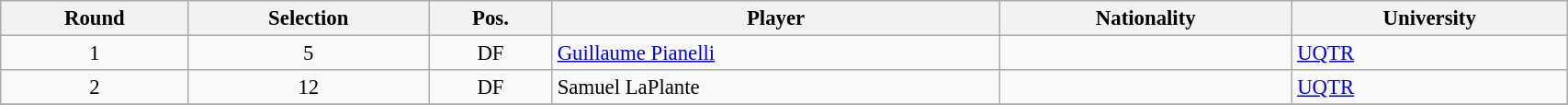<table class="wikitable sortable" style="width:90%; text-align:center; font-size:95%; text-align:left;">
<tr>
<th>Round</th>
<th>Selection</th>
<th>Pos.</th>
<th>Player</th>
<th>Nationality</th>
<th>University</th>
</tr>
<tr>
<td align=center>1</td>
<td align=center>5</td>
<td align=center>DF</td>
<td><a href='#'>Guillaume Pianelli</a></td>
<td></td>
<td><a href='#'>UQTR</a></td>
</tr>
<tr>
<td align=center>2</td>
<td align=center>12</td>
<td align=center>DF</td>
<td>Samuel LaPlante</td>
<td></td>
<td><a href='#'>UQTR</a></td>
</tr>
<tr>
</tr>
</table>
